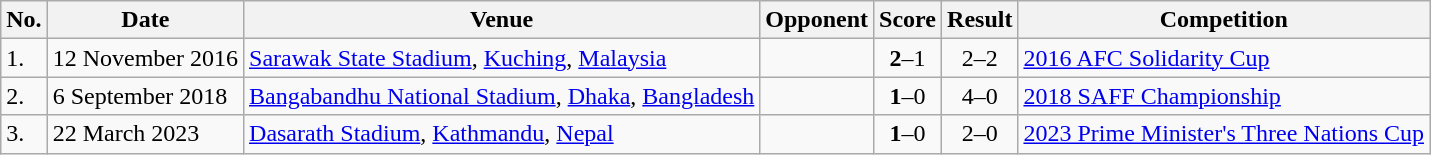<table class="wikitable" style="font-size:100%;">
<tr>
<th>No.</th>
<th>Date</th>
<th>Venue</th>
<th>Opponent</th>
<th>Score</th>
<th>Result</th>
<th>Competition</th>
</tr>
<tr>
<td>1.</td>
<td>12 November 2016</td>
<td><a href='#'>Sarawak State Stadium</a>, <a href='#'>Kuching</a>, <a href='#'>Malaysia</a></td>
<td></td>
<td align=center><strong>2</strong>–1</td>
<td align=center>2–2 </td>
<td><a href='#'>2016 AFC Solidarity Cup</a></td>
</tr>
<tr>
<td>2.</td>
<td>6 September 2018</td>
<td><a href='#'>Bangabandhu National Stadium</a>, <a href='#'>Dhaka</a>, <a href='#'>Bangladesh</a></td>
<td></td>
<td align=center><strong>1</strong>–0</td>
<td align=center>4–0</td>
<td><a href='#'>2018 SAFF Championship</a></td>
</tr>
<tr>
<td>3.</td>
<td>22 March 2023</td>
<td><a href='#'>Dasarath Stadium</a>, <a href='#'>Kathmandu</a>, <a href='#'>Nepal</a></td>
<td></td>
<td align=center><strong>1</strong>–0</td>
<td align=center>2–0</td>
<td><a href='#'>2023 Prime Minister's Three Nations Cup</a></td>
</tr>
</table>
